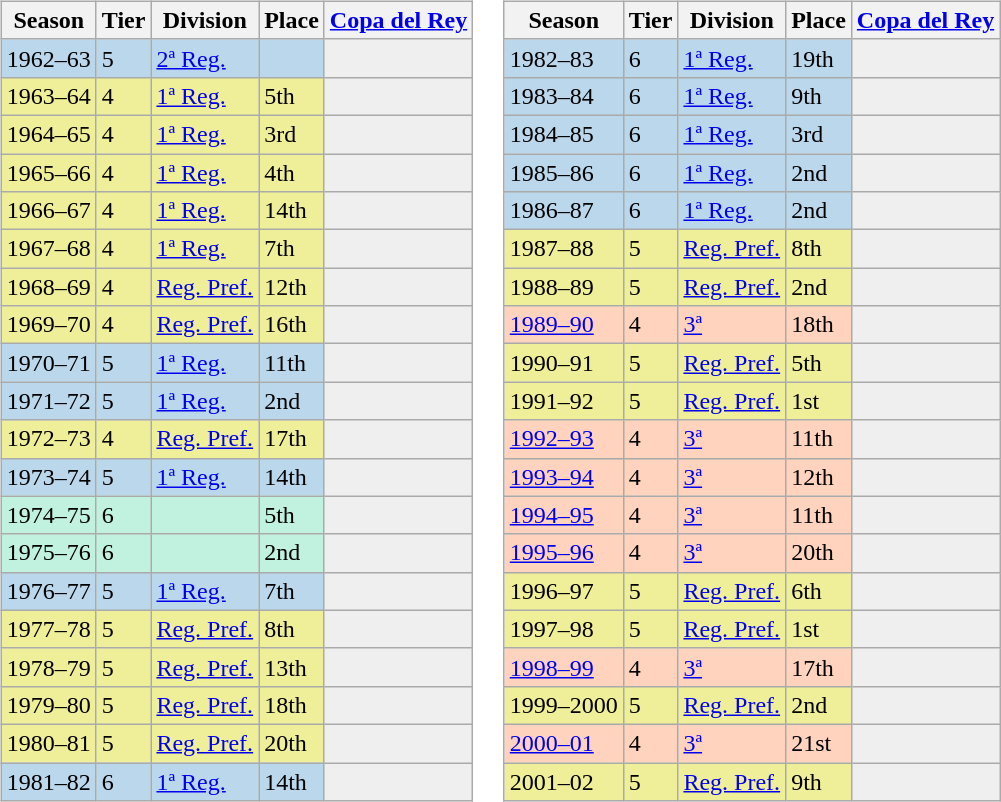<table>
<tr>
<td valign="top" width=0%><br><table class="wikitable">
<tr style="background:#f0f6fa;">
<th>Season</th>
<th>Tier</th>
<th>Division</th>
<th>Place</th>
<th><a href='#'>Copa del Rey</a></th>
</tr>
<tr>
<td style="background:#BBD7EC;">1962–63</td>
<td style="background:#BBD7EC;">5</td>
<td style="background:#BBD7EC;"><a href='#'>2ª Reg.</a></td>
<td style="background:#BBD7EC;"></td>
<th style="background:#efefef;"></th>
</tr>
<tr>
<td style="background:#EFEF99;">1963–64</td>
<td style="background:#EFEF99;">4</td>
<td style="background:#EFEF99;"><a href='#'>1ª Reg.</a></td>
<td style="background:#EFEF99;">5th</td>
<th style="background:#efefef;"></th>
</tr>
<tr>
<td style="background:#EFEF99;">1964–65</td>
<td style="background:#EFEF99;">4</td>
<td style="background:#EFEF99;"><a href='#'>1ª Reg.</a></td>
<td style="background:#EFEF99;">3rd</td>
<th style="background:#efefef;"></th>
</tr>
<tr>
<td style="background:#EFEF99;">1965–66</td>
<td style="background:#EFEF99;">4</td>
<td style="background:#EFEF99;"><a href='#'>1ª Reg.</a></td>
<td style="background:#EFEF99;">4th</td>
<th style="background:#efefef;"></th>
</tr>
<tr>
<td style="background:#EFEF99;">1966–67</td>
<td style="background:#EFEF99;">4</td>
<td style="background:#EFEF99;"><a href='#'>1ª Reg.</a></td>
<td style="background:#EFEF99;">14th</td>
<th style="background:#efefef;"></th>
</tr>
<tr>
<td style="background:#EFEF99;">1967–68</td>
<td style="background:#EFEF99;">4</td>
<td style="background:#EFEF99;"><a href='#'>1ª Reg.</a></td>
<td style="background:#EFEF99;">7th</td>
<th style="background:#efefef;"></th>
</tr>
<tr>
<td style="background:#EFEF99;">1968–69</td>
<td style="background:#EFEF99;">4</td>
<td style="background:#EFEF99;"><a href='#'>Reg. Pref.</a></td>
<td style="background:#EFEF99;">12th</td>
<th style="background:#efefef;"></th>
</tr>
<tr>
<td style="background:#EFEF99;">1969–70</td>
<td style="background:#EFEF99;">4</td>
<td style="background:#EFEF99;"><a href='#'>Reg. Pref.</a></td>
<td style="background:#EFEF99;">16th</td>
<th style="background:#efefef;"></th>
</tr>
<tr>
<td style="background:#BBD7EC;">1970–71</td>
<td style="background:#BBD7EC;">5</td>
<td style="background:#BBD7EC;"><a href='#'>1ª Reg.</a></td>
<td style="background:#BBD7EC;">11th</td>
<th style="background:#efefef;"></th>
</tr>
<tr>
<td style="background:#BBD7EC;">1971–72</td>
<td style="background:#BBD7EC;">5</td>
<td style="background:#BBD7EC;"><a href='#'>1ª Reg.</a></td>
<td style="background:#BBD7EC;">2nd</td>
<th style="background:#efefef;"></th>
</tr>
<tr>
<td style="background:#EFEF99;">1972–73</td>
<td style="background:#EFEF99;">4</td>
<td style="background:#EFEF99;"><a href='#'>Reg. Pref.</a></td>
<td style="background:#EFEF99;">17th</td>
<th style="background:#efefef;"></th>
</tr>
<tr>
<td style="background:#BBD7EC;">1973–74</td>
<td style="background:#BBD7EC;">5</td>
<td style="background:#BBD7EC;"><a href='#'>1ª Reg.</a></td>
<td style="background:#BBD7EC;">14th</td>
<th style="background:#efefef;"></th>
</tr>
<tr>
<td style="background:#C0F2DF;">1974–75</td>
<td style="background:#C0F2DF;">6</td>
<td style="background:#C0F2DF;"></td>
<td style="background:#C0F2DF;">5th</td>
<th style="background:#efefef;"></th>
</tr>
<tr>
<td style="background:#C0F2DF;">1975–76</td>
<td style="background:#C0F2DF;">6</td>
<td style="background:#C0F2DF;"></td>
<td style="background:#C0F2DF;">2nd</td>
<td style="background:#efefef;"></td>
</tr>
<tr>
<td style="background:#BBD7EC;">1976–77</td>
<td style="background:#BBD7EC;">5</td>
<td style="background:#BBD7EC;"><a href='#'>1ª Reg.</a></td>
<td style="background:#BBD7EC;">7th</td>
<th style="background:#efefef;"></th>
</tr>
<tr>
<td style="background:#EFEF99;">1977–78</td>
<td style="background:#EFEF99;">5</td>
<td style="background:#EFEF99;"><a href='#'>Reg. Pref.</a></td>
<td style="background:#EFEF99;">8th</td>
<td style="background:#efefef;"></td>
</tr>
<tr>
<td style="background:#EFEF99;">1978–79</td>
<td style="background:#EFEF99;">5</td>
<td style="background:#EFEF99;"><a href='#'>Reg. Pref.</a></td>
<td style="background:#EFEF99;">13th</td>
<td style="background:#efefef;"></td>
</tr>
<tr>
<td style="background:#EFEF99;">1979–80</td>
<td style="background:#EFEF99;">5</td>
<td style="background:#EFEF99;"><a href='#'>Reg. Pref.</a></td>
<td style="background:#EFEF99;">18th</td>
<td style="background:#efefef;"></td>
</tr>
<tr>
<td style="background:#EFEF99;">1980–81</td>
<td style="background:#EFEF99;">5</td>
<td style="background:#EFEF99;"><a href='#'>Reg. Pref.</a></td>
<td style="background:#EFEF99;">20th</td>
<td style="background:#efefef;"></td>
</tr>
<tr>
<td style="background:#BBD7EC;">1981–82</td>
<td style="background:#BBD7EC;">6</td>
<td style="background:#BBD7EC;"><a href='#'>1ª Reg.</a></td>
<td style="background:#BBD7EC;">14th</td>
<th style="background:#efefef;"></th>
</tr>
</table>
</td>
<td valign="top" width=0%><br><table class="wikitable">
<tr style="background:#f0f6fa;">
<th>Season</th>
<th>Tier</th>
<th>Division</th>
<th>Place</th>
<th><a href='#'>Copa del Rey</a></th>
</tr>
<tr>
<td style="background:#BBD7EC;">1982–83</td>
<td style="background:#BBD7EC;">6</td>
<td style="background:#BBD7EC;"><a href='#'>1ª Reg.</a></td>
<td style="background:#BBD7EC;">19th</td>
<th style="background:#efefef;"></th>
</tr>
<tr>
<td style="background:#BBD7EC;">1983–84</td>
<td style="background:#BBD7EC;">6</td>
<td style="background:#BBD7EC;"><a href='#'>1ª Reg.</a></td>
<td style="background:#BBD7EC;">9th</td>
<th style="background:#efefef;"></th>
</tr>
<tr>
<td style="background:#BBD7EC;">1984–85</td>
<td style="background:#BBD7EC;">6</td>
<td style="background:#BBD7EC;"><a href='#'>1ª Reg.</a></td>
<td style="background:#BBD7EC;">3rd</td>
<th style="background:#efefef;"></th>
</tr>
<tr>
<td style="background:#BBD7EC;">1985–86</td>
<td style="background:#BBD7EC;">6</td>
<td style="background:#BBD7EC;"><a href='#'>1ª Reg.</a></td>
<td style="background:#BBD7EC;">2nd</td>
<th style="background:#efefef;"></th>
</tr>
<tr>
<td style="background:#BBD7EC;">1986–87</td>
<td style="background:#BBD7EC;">6</td>
<td style="background:#BBD7EC;"><a href='#'>1ª Reg.</a></td>
<td style="background:#BBD7EC;">2nd</td>
<th style="background:#efefef;"></th>
</tr>
<tr>
<td style="background:#EFEF99;">1987–88</td>
<td style="background:#EFEF99;">5</td>
<td style="background:#EFEF99;"><a href='#'>Reg. Pref.</a></td>
<td style="background:#EFEF99;">8th</td>
<td style="background:#efefef;"></td>
</tr>
<tr>
<td style="background:#EFEF99;">1988–89</td>
<td style="background:#EFEF99;">5</td>
<td style="background:#EFEF99;"><a href='#'>Reg. Pref.</a></td>
<td style="background:#EFEF99;">2nd</td>
<td style="background:#efefef;"></td>
</tr>
<tr>
<td style="background:#FFD3BD;"><a href='#'>1989–90</a></td>
<td style="background:#FFD3BD;">4</td>
<td style="background:#FFD3BD;"><a href='#'>3ª</a></td>
<td style="background:#FFD3BD;">18th</td>
<td style="background:#efefef;"></td>
</tr>
<tr>
<td style="background:#EFEF99;">1990–91</td>
<td style="background:#EFEF99;">5</td>
<td style="background:#EFEF99;"><a href='#'>Reg. Pref.</a></td>
<td style="background:#EFEF99;">5th</td>
<td style="background:#efefef;"></td>
</tr>
<tr>
<td style="background:#EFEF99;">1991–92</td>
<td style="background:#EFEF99;">5</td>
<td style="background:#EFEF99;"><a href='#'>Reg. Pref.</a></td>
<td style="background:#EFEF99;">1st</td>
<td style="background:#efefef;"></td>
</tr>
<tr>
<td style="background:#FFD3BD;"><a href='#'>1992–93</a></td>
<td style="background:#FFD3BD;">4</td>
<td style="background:#FFD3BD;"><a href='#'>3ª</a></td>
<td style="background:#FFD3BD;">11th</td>
<td style="background:#efefef;"></td>
</tr>
<tr>
<td style="background:#FFD3BD;"><a href='#'>1993–94</a></td>
<td style="background:#FFD3BD;">4</td>
<td style="background:#FFD3BD;"><a href='#'>3ª</a></td>
<td style="background:#FFD3BD;">12th</td>
<td style="background:#efefef;"></td>
</tr>
<tr>
<td style="background:#FFD3BD;"><a href='#'>1994–95</a></td>
<td style="background:#FFD3BD;">4</td>
<td style="background:#FFD3BD;"><a href='#'>3ª</a></td>
<td style="background:#FFD3BD;">11th</td>
<td style="background:#efefef;"></td>
</tr>
<tr>
<td style="background:#FFD3BD;"><a href='#'>1995–96</a></td>
<td style="background:#FFD3BD;">4</td>
<td style="background:#FFD3BD;"><a href='#'>3ª</a></td>
<td style="background:#FFD3BD;">20th</td>
<td style="background:#efefef;"></td>
</tr>
<tr>
<td style="background:#EFEF99;">1996–97</td>
<td style="background:#EFEF99;">5</td>
<td style="background:#EFEF99;"><a href='#'>Reg. Pref.</a></td>
<td style="background:#EFEF99;">6th</td>
<td style="background:#efefef;"></td>
</tr>
<tr>
<td style="background:#EFEF99;">1997–98</td>
<td style="background:#EFEF99;">5</td>
<td style="background:#EFEF99;"><a href='#'>Reg. Pref.</a></td>
<td style="background:#EFEF99;">1st</td>
<td style="background:#efefef;"></td>
</tr>
<tr>
<td style="background:#FFD3BD;"><a href='#'>1998–99</a></td>
<td style="background:#FFD3BD;">4</td>
<td style="background:#FFD3BD;"><a href='#'>3ª</a></td>
<td style="background:#FFD3BD;">17th</td>
<td style="background:#efefef;"></td>
</tr>
<tr>
<td style="background:#EFEF99;">1999–2000</td>
<td style="background:#EFEF99;">5</td>
<td style="background:#EFEF99;"><a href='#'>Reg. Pref.</a></td>
<td style="background:#EFEF99;">2nd</td>
<th style="background:#efefef;"></th>
</tr>
<tr>
<td style="background:#FFD3BD;"><a href='#'>2000–01</a></td>
<td style="background:#FFD3BD;">4</td>
<td style="background:#FFD3BD;"><a href='#'>3ª</a></td>
<td style="background:#FFD3BD;">21st</td>
<td style="background:#efefef;"></td>
</tr>
<tr>
<td style="background:#EFEF99;">2001–02</td>
<td style="background:#EFEF99;">5</td>
<td style="background:#EFEF99;"><a href='#'>Reg. Pref.</a></td>
<td style="background:#EFEF99;">9th</td>
<td style="background:#efefef;"></td>
</tr>
</table>
</td>
</tr>
</table>
